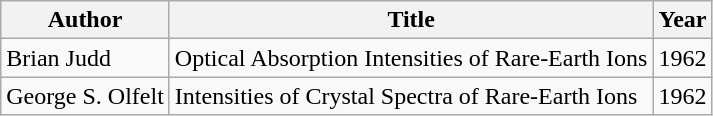<table class="wikitable">
<tr>
<th>Author</th>
<th>Title</th>
<th>Year</th>
</tr>
<tr>
<td>Brian Judd</td>
<td>Optical Absorption Intensities of Rare-Earth Ions</td>
<td>1962</td>
</tr>
<tr>
<td>George S. Olfelt</td>
<td>Intensities of Crystal Spectra of Rare-Earth Ions</td>
<td>1962</td>
</tr>
</table>
